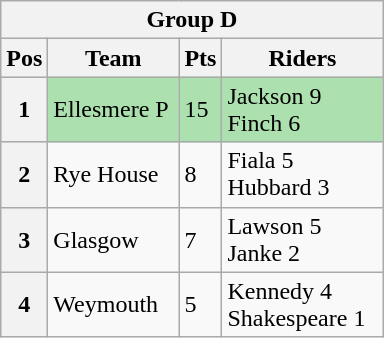<table class="wikitable">
<tr>
<th colspan="4">Group D</th>
</tr>
<tr>
<th width=20>Pos</th>
<th width=80>Team</th>
<th width=20>Pts</th>
<th width=100>Riders</th>
</tr>
<tr style="background:#ACE1AF;">
<th>1</th>
<td>Ellesmere P</td>
<td>15</td>
<td>Jackson 9<br>Finch 6</td>
</tr>
<tr>
<th>2</th>
<td>Rye House</td>
<td>8</td>
<td>Fiala 5<br>Hubbard 3</td>
</tr>
<tr>
<th>3</th>
<td>Glasgow</td>
<td>7</td>
<td>Lawson 5<br>Janke 2</td>
</tr>
<tr>
<th>4</th>
<td>Weymouth</td>
<td>5</td>
<td>Kennedy 4<br>Shakespeare 1</td>
</tr>
</table>
